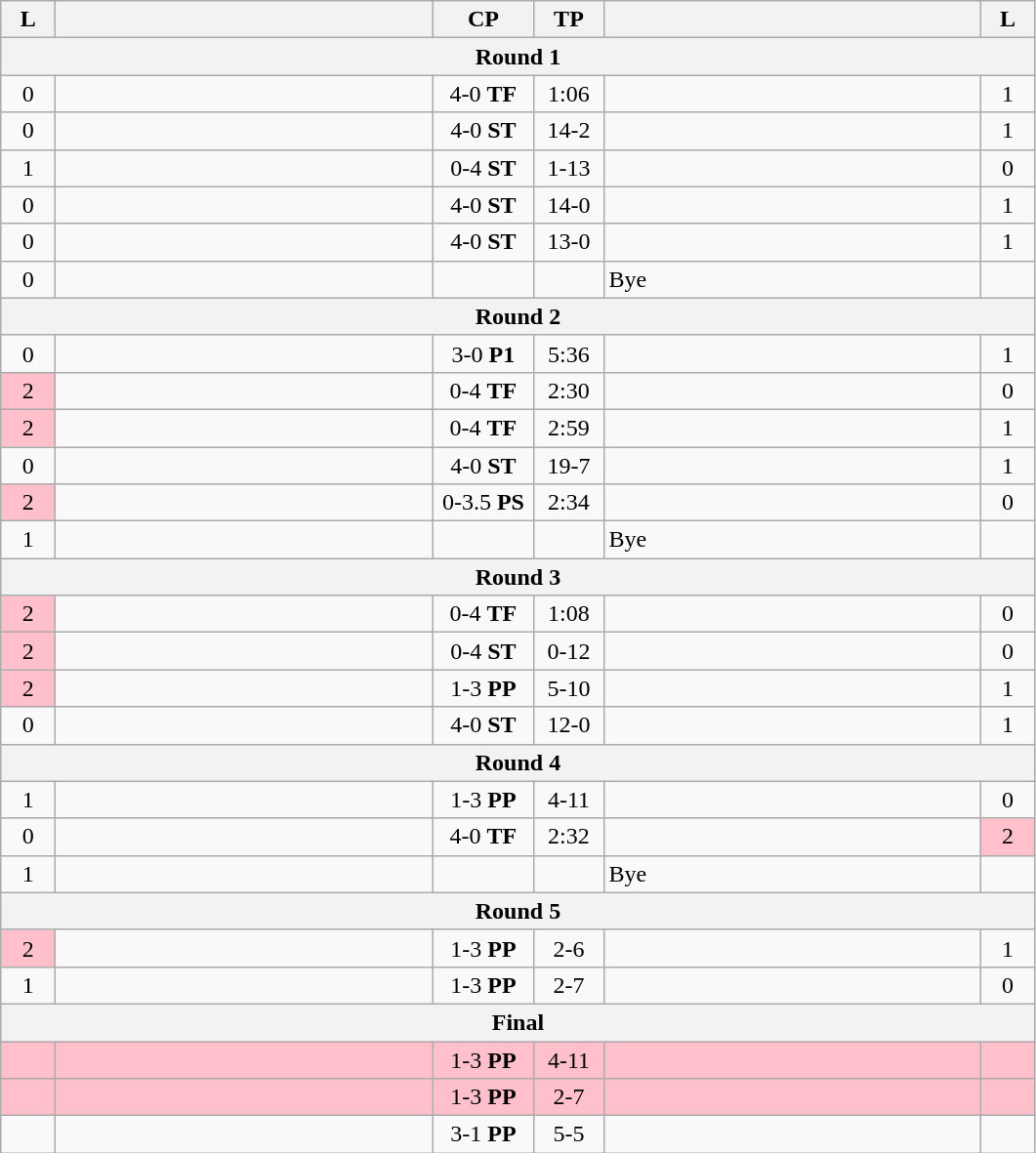<table class="wikitable" style="text-align: center;" |>
<tr>
<th width="30">L</th>
<th width="250"></th>
<th width="62">CP</th>
<th width="40">TP</th>
<th width="250"></th>
<th width="30">L</th>
</tr>
<tr>
<th colspan="7">Round 1</th>
</tr>
<tr>
<td>0</td>
<td style="text-align:left;"><strong></strong></td>
<td>4-0 <strong>TF</strong></td>
<td>1:06</td>
<td style="text-align:left;"></td>
<td>1</td>
</tr>
<tr>
<td>0</td>
<td style="text-align:left;"><strong></strong></td>
<td>4-0 <strong>ST</strong></td>
<td>14-2</td>
<td style="text-align:left;"></td>
<td>1</td>
</tr>
<tr>
<td>1</td>
<td style="text-align:left;"></td>
<td>0-4 <strong>ST</strong></td>
<td>1-13</td>
<td style="text-align:left;"><strong></strong></td>
<td>0</td>
</tr>
<tr>
<td>0</td>
<td style="text-align:left;"><strong></strong></td>
<td>4-0 <strong>ST</strong></td>
<td>14-0</td>
<td style="text-align:left;"></td>
<td>1</td>
</tr>
<tr>
<td>0</td>
<td style="text-align:left;"><strong></strong></td>
<td>4-0 <strong>ST</strong></td>
<td>13-0</td>
<td style="text-align:left;"></td>
<td>1</td>
</tr>
<tr>
<td>0</td>
<td style="text-align:left;"><strong></strong></td>
<td></td>
<td></td>
<td style="text-align:left;">Bye</td>
<td></td>
</tr>
<tr>
<th colspan="7">Round 2</th>
</tr>
<tr>
<td>0</td>
<td style="text-align:left;"><strong></strong></td>
<td>3-0 <strong>P1</strong></td>
<td>5:36</td>
<td style="text-align:left;"></td>
<td>1</td>
</tr>
<tr>
<td bgcolor=pink>2</td>
<td style="text-align:left;"></td>
<td>0-4 <strong>TF</strong></td>
<td>2:30</td>
<td style="text-align:left;"><strong></strong></td>
<td>0</td>
</tr>
<tr>
<td bgcolor=pink>2</td>
<td style="text-align:left;"></td>
<td>0-4 <strong>TF</strong></td>
<td>2:59</td>
<td style="text-align:left;"><strong></strong></td>
<td>1</td>
</tr>
<tr>
<td>0</td>
<td style="text-align:left;"><strong></strong></td>
<td>4-0 <strong>ST</strong></td>
<td>19-7</td>
<td style="text-align:left;"></td>
<td>1</td>
</tr>
<tr>
<td bgcolor=pink>2</td>
<td style="text-align:left;"></td>
<td>0-3.5 <strong>PS</strong></td>
<td>2:34</td>
<td style="text-align:left;"><strong></strong></td>
<td>0</td>
</tr>
<tr>
<td>1</td>
<td style="text-align:left;"><strong></strong></td>
<td></td>
<td></td>
<td style="text-align:left;">Bye</td>
<td></td>
</tr>
<tr>
<th colspan="7">Round 3</th>
</tr>
<tr>
<td bgcolor=pink>2</td>
<td style="text-align:left;"></td>
<td>0-4 <strong>TF</strong></td>
<td>1:08</td>
<td style="text-align:left;"><strong></strong></td>
<td>0</td>
</tr>
<tr>
<td bgcolor=pink>2</td>
<td style="text-align:left;"></td>
<td>0-4 <strong>ST</strong></td>
<td>0-12</td>
<td style="text-align:left;"><strong></strong></td>
<td>0</td>
</tr>
<tr>
<td bgcolor=pink>2</td>
<td style="text-align:left;"></td>
<td>1-3 <strong>PP</strong></td>
<td>5-10</td>
<td style="text-align:left;"><strong></strong></td>
<td>1</td>
</tr>
<tr>
<td>0</td>
<td style="text-align:left;"><strong></strong></td>
<td>4-0 <strong>ST</strong></td>
<td>12-0</td>
<td style="text-align:left;"></td>
<td>1</td>
</tr>
<tr>
<th colspan="7">Round 4</th>
</tr>
<tr>
<td>1</td>
<td style="text-align:left;"></td>
<td>1-3 <strong>PP</strong></td>
<td>4-11</td>
<td style="text-align:left;"><strong></strong></td>
<td>0</td>
</tr>
<tr>
<td>0</td>
<td style="text-align:left;"><strong></strong></td>
<td>4-0 <strong>TF</strong></td>
<td>2:32</td>
<td style="text-align:left;"></td>
<td bgcolor=pink>2</td>
</tr>
<tr>
<td>1</td>
<td style="text-align:left;"><strong></strong></td>
<td></td>
<td></td>
<td style="text-align:left;">Bye</td>
<td></td>
</tr>
<tr>
<th colspan="7">Round 5</th>
</tr>
<tr>
<td bgcolor=pink>2</td>
<td style="text-align:left;"></td>
<td>1-3 <strong>PP</strong></td>
<td>2-6</td>
<td style="text-align:left;"><strong></strong></td>
<td>1</td>
</tr>
<tr>
<td>1</td>
<td style="text-align:left;"></td>
<td>1-3 <strong>PP</strong></td>
<td>2-7</td>
<td style="text-align:left;"><strong></strong></td>
<td>0</td>
</tr>
<tr>
<th colspan="7">Final</th>
</tr>
<tr bgcolor=#FFC0CB>
<td></td>
<td style="text-align:left;"></td>
<td>1-3 <strong>PP</strong></td>
<td>4-11</td>
<td style="text-align:left;"><strong></strong></td>
<td></td>
</tr>
<tr bgcolor=#FFC0CB>
<td></td>
<td style="text-align:left;"></td>
<td>1-3 <strong>PP</strong></td>
<td>2-7</td>
<td style="text-align:left;"><strong></strong></td>
<td></td>
</tr>
<tr>
<td></td>
<td style="text-align:left;"><strong></strong></td>
<td>3-1 <strong>PP</strong></td>
<td>5-5</td>
<td style="text-align:left;"></td>
<td></td>
</tr>
</table>
